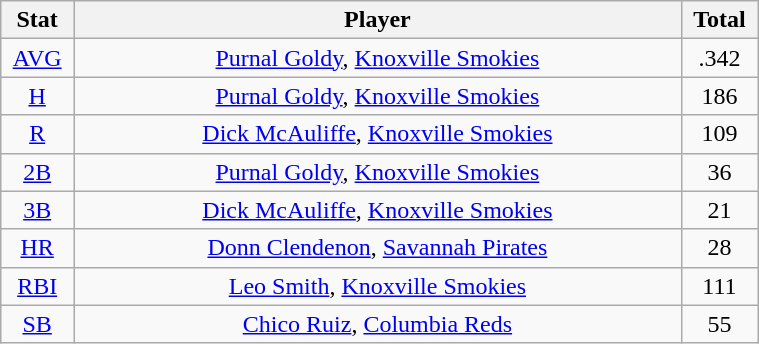<table class="wikitable" width="40%" style="text-align:center;">
<tr>
<th width="5%">Stat</th>
<th width="60%">Player</th>
<th width="5%">Total</th>
</tr>
<tr>
<td><a href='#'>AVG</a></td>
<td><a href='#'>Purnal Goldy</a>, <a href='#'>Knoxville Smokies</a></td>
<td>.342</td>
</tr>
<tr>
<td><a href='#'>H</a></td>
<td><a href='#'>Purnal Goldy</a>, <a href='#'>Knoxville Smokies</a></td>
<td>186</td>
</tr>
<tr>
<td><a href='#'>R</a></td>
<td><a href='#'>Dick McAuliffe</a>, <a href='#'>Knoxville Smokies</a></td>
<td>109</td>
</tr>
<tr>
<td><a href='#'>2B</a></td>
<td><a href='#'>Purnal Goldy</a>, <a href='#'>Knoxville Smokies</a></td>
<td>36</td>
</tr>
<tr>
<td><a href='#'>3B</a></td>
<td><a href='#'>Dick McAuliffe</a>, <a href='#'>Knoxville Smokies</a></td>
<td>21</td>
</tr>
<tr>
<td><a href='#'>HR</a></td>
<td><a href='#'>Donn Clendenon</a>, <a href='#'>Savannah Pirates</a></td>
<td>28</td>
</tr>
<tr>
<td><a href='#'>RBI</a></td>
<td><a href='#'>Leo Smith</a>, <a href='#'>Knoxville Smokies</a></td>
<td>111</td>
</tr>
<tr>
<td><a href='#'>SB</a></td>
<td><a href='#'>Chico Ruiz</a>, <a href='#'>Columbia Reds</a></td>
<td>55</td>
</tr>
</table>
